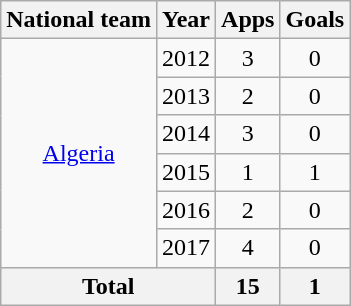<table class="wikitable" style="text-align:center">
<tr>
<th>National team</th>
<th>Year</th>
<th>Apps</th>
<th>Goals</th>
</tr>
<tr>
<td rowspan="6"><a href='#'>Algeria</a></td>
<td>2012</td>
<td>3</td>
<td>0</td>
</tr>
<tr>
<td>2013</td>
<td>2</td>
<td>0</td>
</tr>
<tr>
<td>2014</td>
<td>3</td>
<td>0</td>
</tr>
<tr>
<td>2015</td>
<td>1</td>
<td>1</td>
</tr>
<tr>
<td>2016</td>
<td>2</td>
<td>0</td>
</tr>
<tr>
<td>2017</td>
<td>4</td>
<td>0</td>
</tr>
<tr>
<th colspan="2">Total</th>
<th>15</th>
<th>1</th>
</tr>
</table>
